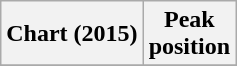<table class="wikitable plainrowheaders">
<tr>
<th>Chart (2015)</th>
<th>Peak<br>position</th>
</tr>
<tr>
</tr>
</table>
